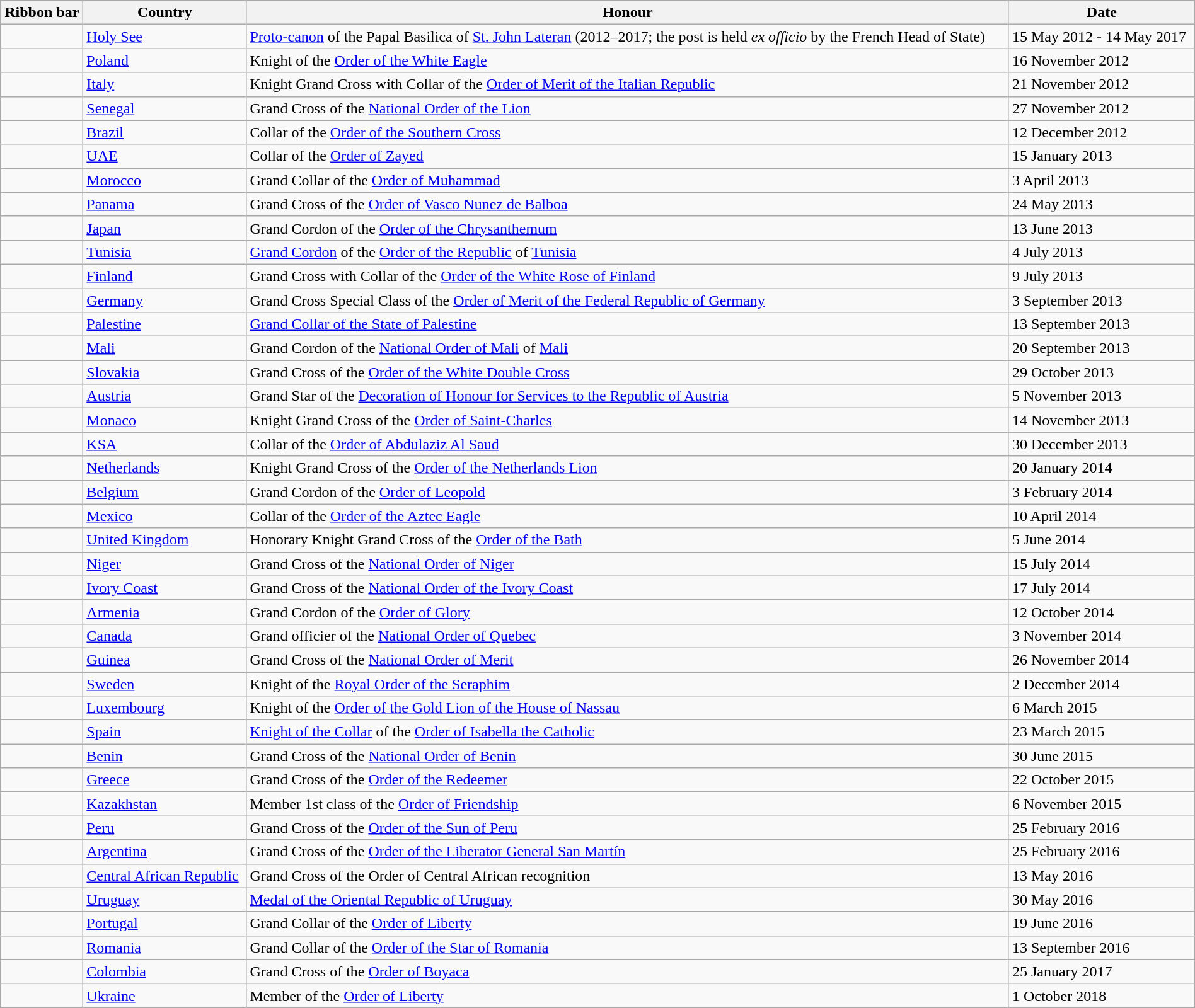<table class="wikitable" style="width:100%;">
<tr>
<th style="width:80px;">Ribbon bar</th>
<th>Country</th>
<th>Honour</th>
<th>Date</th>
</tr>
<tr>
<td></td>
<td><a href='#'>Holy See</a></td>
<td><a href='#'>Proto-canon</a> of the Papal Basilica of <a href='#'>St. John Lateran</a> (2012–2017; the post is held <em>ex officio</em> by the French Head of State)</td>
<td>15 May 2012 - 14 May 2017</td>
</tr>
<tr>
<td></td>
<td><a href='#'>Poland</a></td>
<td>Knight of the <a href='#'>Order of the White Eagle</a></td>
<td>16 November 2012</td>
</tr>
<tr>
<td></td>
<td><a href='#'>Italy</a></td>
<td>Knight Grand Cross with Collar of the <a href='#'>Order of Merit of the Italian Republic</a></td>
<td>21 November 2012</td>
</tr>
<tr>
<td></td>
<td><a href='#'>Senegal</a></td>
<td>Grand Cross of the <a href='#'>National Order of the Lion</a></td>
<td>27 November 2012</td>
</tr>
<tr>
<td></td>
<td><a href='#'>Brazil</a></td>
<td>Collar of the <a href='#'>Order of the Southern Cross</a></td>
<td>12 December 2012</td>
</tr>
<tr>
<td></td>
<td><a href='#'>UAE</a></td>
<td>Collar of the <a href='#'>Order of Zayed</a></td>
<td>15 January 2013</td>
</tr>
<tr>
<td></td>
<td><a href='#'>Morocco</a></td>
<td>Grand Collar of the <a href='#'>Order of Muhammad</a></td>
<td>3 April 2013</td>
</tr>
<tr>
<td></td>
<td><a href='#'>Panama</a></td>
<td>Grand Cross of the <a href='#'>Order of Vasco Nunez de Balboa</a></td>
<td>24 May 2013</td>
</tr>
<tr>
<td></td>
<td><a href='#'>Japan</a></td>
<td>Grand Cordon of the <a href='#'>Order of the Chrysanthemum</a></td>
<td>13 June 2013</td>
</tr>
<tr>
<td></td>
<td><a href='#'>Tunisia</a></td>
<td><a href='#'>Grand Cordon</a> of the <a href='#'>Order of the Republic</a> of <a href='#'>Tunisia</a></td>
<td>4 July 2013</td>
</tr>
<tr>
<td></td>
<td><a href='#'>Finland</a></td>
<td>Grand Cross with Collar of the <a href='#'>Order of the White Rose of Finland</a></td>
<td>9 July 2013</td>
</tr>
<tr>
<td></td>
<td><a href='#'>Germany</a></td>
<td>Grand Cross Special Class of the <a href='#'>Order of Merit of the Federal Republic of Germany</a></td>
<td>3 September 2013</td>
</tr>
<tr>
<td></td>
<td><a href='#'>Palestine</a></td>
<td><a href='#'>Grand Collar of the State of Palestine</a></td>
<td>13 September 2013</td>
</tr>
<tr>
<td></td>
<td><a href='#'>Mali</a></td>
<td>Grand Cordon of the <a href='#'>National Order of Mali</a> of <a href='#'>Mali</a></td>
<td>20 September 2013</td>
</tr>
<tr>
<td></td>
<td><a href='#'>Slovakia</a></td>
<td>Grand Cross of the <a href='#'>Order of the White Double Cross</a></td>
<td>29 October 2013</td>
</tr>
<tr>
<td></td>
<td><a href='#'>Austria</a></td>
<td>Grand Star of the <a href='#'>Decoration of Honour for Services to the Republic of Austria</a></td>
<td>5 November 2013</td>
</tr>
<tr>
<td></td>
<td><a href='#'>Monaco</a></td>
<td>Knight Grand Cross of the <a href='#'>Order of Saint-Charles</a></td>
<td>14 November 2013</td>
</tr>
<tr>
<td></td>
<td><a href='#'>KSA</a></td>
<td>Collar of the <a href='#'>Order of Abdulaziz Al Saud</a></td>
<td>30 December 2013</td>
</tr>
<tr>
<td></td>
<td><a href='#'>Netherlands</a></td>
<td>Knight Grand Cross of the <a href='#'>Order of the Netherlands Lion</a></td>
<td>20 January 2014</td>
</tr>
<tr>
<td></td>
<td><a href='#'>Belgium</a></td>
<td>Grand Cordon of the <a href='#'>Order of Leopold</a></td>
<td>3 February 2014</td>
</tr>
<tr>
<td></td>
<td><a href='#'>Mexico</a></td>
<td>Collar of the <a href='#'>Order of the Aztec Eagle</a></td>
<td>10 April 2014</td>
</tr>
<tr>
<td></td>
<td><a href='#'>United Kingdom</a></td>
<td>Honorary Knight Grand Cross of the <a href='#'>Order of the Bath</a></td>
<td>5 June 2014</td>
</tr>
<tr>
<td></td>
<td><a href='#'>Niger</a></td>
<td>Grand Cross of the <a href='#'>National Order of Niger</a></td>
<td>15 July 2014</td>
</tr>
<tr>
<td></td>
<td><a href='#'>Ivory Coast</a></td>
<td>Grand Cross of the <a href='#'>National Order of the Ivory Coast</a></td>
<td>17 July 2014</td>
</tr>
<tr>
<td></td>
<td><a href='#'>Armenia</a></td>
<td>Grand Cordon of the <a href='#'>Order of Glory</a></td>
<td>12 October 2014</td>
</tr>
<tr>
<td></td>
<td><a href='#'>Canada</a></td>
<td>Grand officier of the <a href='#'>National Order of Quebec</a></td>
<td>3 November 2014</td>
</tr>
<tr>
<td></td>
<td><a href='#'>Guinea</a></td>
<td>Grand Cross of the <a href='#'>National Order of Merit</a></td>
<td>26 November 2014</td>
</tr>
<tr>
<td></td>
<td><a href='#'>Sweden</a></td>
<td>Knight of the <a href='#'>Royal Order of the Seraphim</a></td>
<td>2 December 2014</td>
</tr>
<tr>
<td></td>
<td><a href='#'>Luxembourg</a></td>
<td>Knight of the <a href='#'>Order of the Gold Lion of the House of Nassau</a></td>
<td>6 March 2015</td>
</tr>
<tr>
<td></td>
<td><a href='#'>Spain</a></td>
<td><a href='#'>Knight of the Collar</a> of the <a href='#'>Order of Isabella the Catholic</a></td>
<td>23 March 2015</td>
</tr>
<tr>
<td></td>
<td><a href='#'>Benin</a></td>
<td>Grand Cross of the <a href='#'>National Order of Benin</a></td>
<td>30 June 2015</td>
</tr>
<tr>
<td></td>
<td><a href='#'>Greece</a></td>
<td>Grand Cross of the <a href='#'>Order of the Redeemer</a></td>
<td>22 October 2015</td>
</tr>
<tr>
<td></td>
<td><a href='#'>Kazakhstan</a></td>
<td>Member 1st class of the <a href='#'>Order of Friendship</a></td>
<td>6 November 2015</td>
</tr>
<tr>
<td></td>
<td><a href='#'>Peru</a></td>
<td>Grand Cross of the <a href='#'>Order of the Sun of Peru</a></td>
<td>25 February 2016</td>
</tr>
<tr>
<td></td>
<td><a href='#'>Argentina</a></td>
<td>Grand Cross of the <a href='#'>Order of the Liberator General San Martín</a></td>
<td>25 February 2016</td>
</tr>
<tr>
<td></td>
<td><a href='#'>Central African Republic</a></td>
<td>Grand Cross of the Order of Central African recognition</td>
<td>13 May 2016</td>
</tr>
<tr>
<td></td>
<td><a href='#'>Uruguay</a></td>
<td><a href='#'>Medal of the Oriental Republic of Uruguay</a></td>
<td>30 May 2016</td>
</tr>
<tr>
<td></td>
<td><a href='#'>Portugal</a></td>
<td>Grand Collar of the <a href='#'>Order of Liberty</a></td>
<td>19 June 2016</td>
</tr>
<tr>
<td></td>
<td><a href='#'>Romania</a></td>
<td>Grand Collar of the <a href='#'>Order of the Star of Romania</a></td>
<td>13 September 2016</td>
</tr>
<tr>
<td></td>
<td><a href='#'>Colombia</a></td>
<td>Grand Cross of the <a href='#'>Order of Boyaca</a></td>
<td>25 January 2017</td>
</tr>
<tr>
<td></td>
<td><a href='#'>Ukraine</a></td>
<td>Member of the <a href='#'>Order of Liberty</a></td>
<td>1 October 2018</td>
</tr>
</table>
